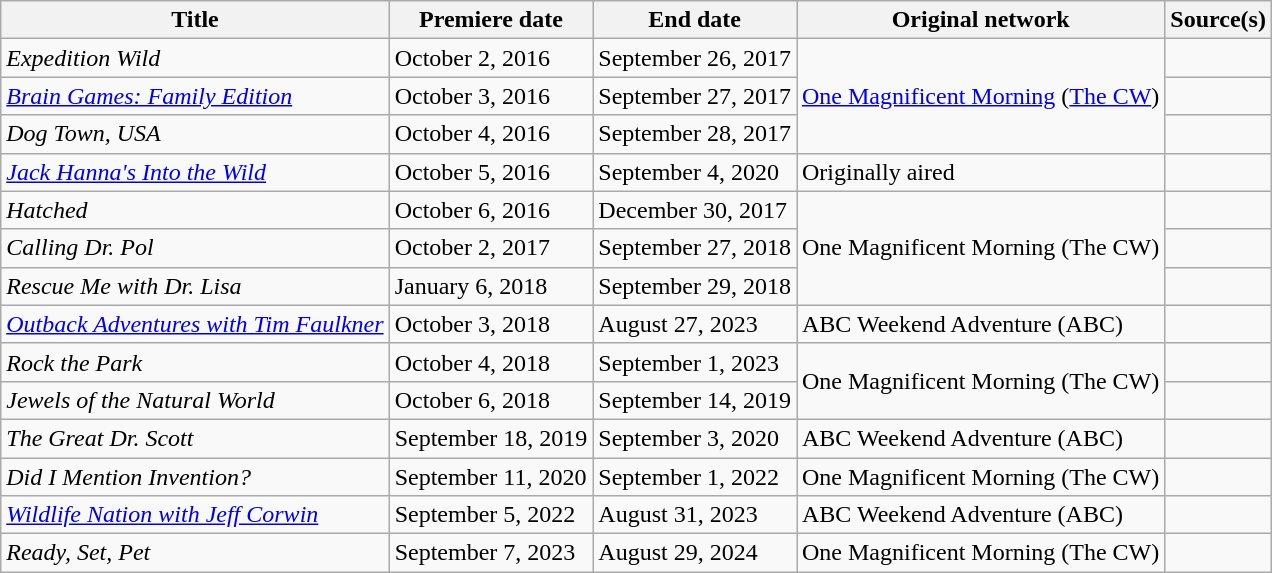<table class="wikitable sortable">
<tr>
<th>Title</th>
<th>Premiere date</th>
<th>End date</th>
<th>Original network</th>
<th>Source(s)</th>
</tr>
<tr>
<td><em>Expedition Wild</em></td>
<td>October 2, 2016</td>
<td>September 26, 2017</td>
<td rowspan=3><a href='#'>One Magnificent Morning</a> (<a href='#'>The CW</a>)</td>
<td></td>
</tr>
<tr>
<td><em><a href='#'>Brain Games: Family Edition</a></em></td>
<td>October 3, 2016</td>
<td>September 27, 2017</td>
<td></td>
</tr>
<tr>
<td><em>Dog Town, USA</em></td>
<td>October 4, 2016</td>
<td>September 28, 2017</td>
<td></td>
</tr>
<tr>
<td><em><a href='#'>Jack Hanna's Into the Wild</a></em></td>
<td>October 5, 2016</td>
<td>September 4, 2020</td>
<td>Originally aired</td>
<td></td>
</tr>
<tr>
<td><em>Hatched</em></td>
<td>October 6, 2016</td>
<td>December 30, 2017</td>
<td rowspan=3>One Magnificent Morning (The CW)</td>
<td></td>
</tr>
<tr>
<td><em>Calling Dr. Pol</em></td>
<td>October 2, 2017</td>
<td>September 27, 2018</td>
<td></td>
</tr>
<tr>
<td><em>Rescue Me with Dr. Lisa</em></td>
<td>January 6, 2018</td>
<td>September 29, 2018</td>
<td></td>
</tr>
<tr>
<td><em><a href='#'>Outback Adventures with Tim Faulkner</a></em></td>
<td>October 3, 2018</td>
<td>August 27, 2023</td>
<td>ABC Weekend Adventure (ABC)</td>
<td></td>
</tr>
<tr>
<td><em>Rock the Park</em></td>
<td>October 4, 2018</td>
<td>September 1, 2023</td>
<td rowspan=2>One Magnificent Morning (The CW)</td>
<td></td>
</tr>
<tr>
<td><em>Jewels of the Natural World</em></td>
<td>October 6, 2018</td>
<td>September 14, 2019</td>
<td></td>
</tr>
<tr>
<td><em>The Great Dr. Scott</em></td>
<td>September 18, 2019</td>
<td>September 3, 2020</td>
<td>ABC Weekend Adventure (ABC)</td>
<td></td>
</tr>
<tr>
<td><em>Did I Mention Invention?</em></td>
<td>September 11, 2020</td>
<td>September 1, 2022</td>
<td>One Magnificent Morning (The CW)</td>
<td></td>
</tr>
<tr>
<td><em><a href='#'>Wildlife Nation with Jeff Corwin</a></em></td>
<td>September 5, 2022</td>
<td>August 31, 2023</td>
<td>ABC Weekend Adventure (ABC)</td>
<td></td>
</tr>
<tr>
<td><em>Ready, Set, Pet</em></td>
<td>September 7, 2023</td>
<td>August 29, 2024</td>
<td>One Magnificent Morning (The CW)</td>
<td></td>
</tr>
</table>
